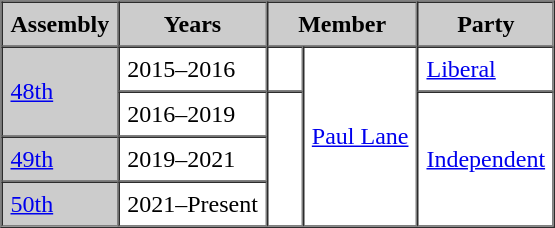<table border=1 cellpadding=5 cellspacing=0>
<tr bgcolor="CCCCCC">
<th>Assembly</th>
<th>Years</th>
<th colspan="2">Member</th>
<th>Party</th>
</tr>
<tr>
<td rowspan="2" bgcolor="CCCCCC"><a href='#'>48th</a></td>
<td>2015–2016</td>
<td rowspan="1" >   </td>
<td rowspan="4"><a href='#'>Paul Lane</a></td>
<td rowspan="1"><a href='#'>Liberal</a></td>
</tr>
<tr>
<td>2016–2019</td>
<td rowspan="3" ></td>
<td rowspan="3"><a href='#'>Independent</a></td>
</tr>
<tr>
<td bgcolor="CCCCCC"><a href='#'>49th</a></td>
<td>2019–2021</td>
</tr>
<tr>
<td bgcolor="CCCCCC"><a href='#'>50th</a></td>
<td>2021–Present</td>
</tr>
</table>
